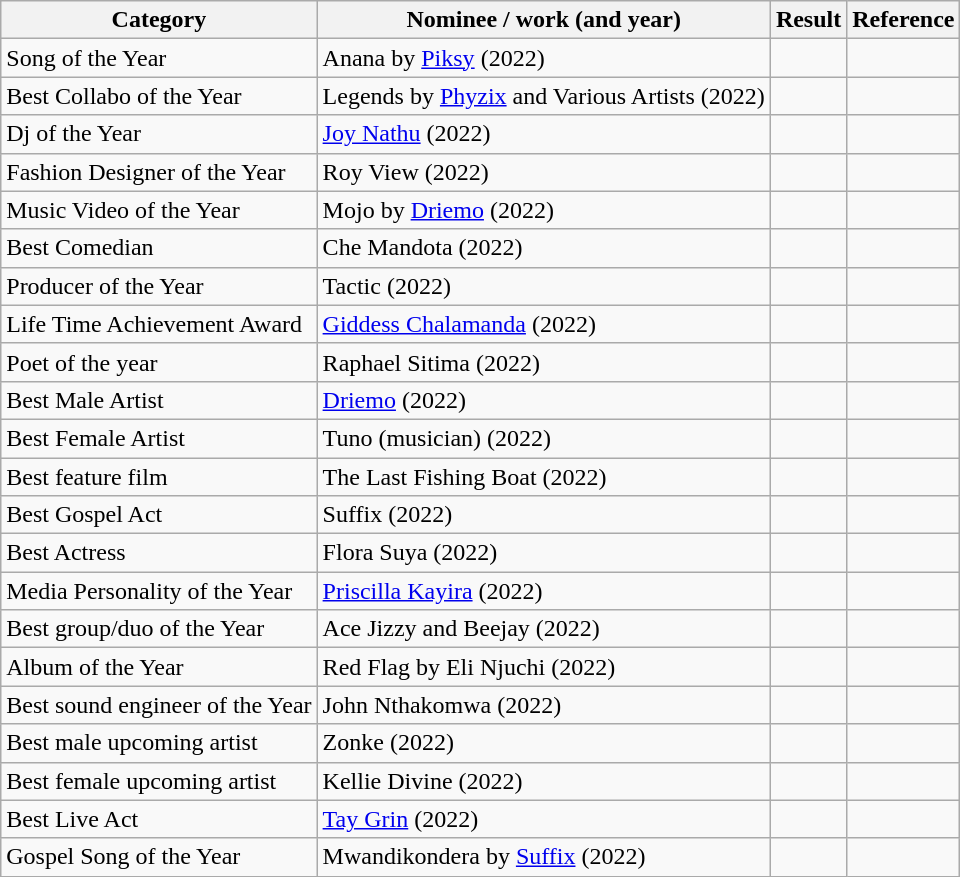<table class="wikitable">
<tr>
<th>Category</th>
<th><strong>Nominee / work (and year)</strong></th>
<th><strong>Result</strong></th>
<th>Reference</th>
</tr>
<tr>
<td>Song of the Year</td>
<td>Anana by <a href='#'>Piksy</a> (2022)</td>
<td></td>
<td></td>
</tr>
<tr>
<td>Best Collabo of the Year</td>
<td>Legends by <a href='#'>Phyzix</a> and Various Artists (2022)</td>
<td></td>
<td></td>
</tr>
<tr>
<td>Dj of the Year</td>
<td><a href='#'>Joy Nathu</a> (2022)</td>
<td></td>
<td></td>
</tr>
<tr>
<td>Fashion Designer of the Year</td>
<td>Roy View (2022)</td>
<td></td>
<td></td>
</tr>
<tr>
<td>Music Video of the Year</td>
<td>Mojo by <a href='#'>Driemo</a> (2022)</td>
<td></td>
<td></td>
</tr>
<tr>
<td>Best Comedian</td>
<td>Che Mandota (2022)</td>
<td></td>
<td></td>
</tr>
<tr>
<td>Producer of the Year</td>
<td>Tactic (2022)</td>
<td></td>
<td></td>
</tr>
<tr>
<td>Life Time Achievement Award</td>
<td><a href='#'>Giddess Chalamanda</a> (2022)</td>
<td></td>
<td></td>
</tr>
<tr>
<td>Poet of the year</td>
<td>Raphael Sitima (2022)</td>
<td></td>
<td></td>
</tr>
<tr>
<td>Best Male Artist</td>
<td><a href='#'>Driemo</a> (2022)</td>
<td></td>
<td></td>
</tr>
<tr>
<td>Best Female Artist</td>
<td>Tuno (musician) (2022)</td>
<td></td>
<td></td>
</tr>
<tr>
<td>Best feature film</td>
<td>The Last Fishing Boat (2022)</td>
<td></td>
<td></td>
</tr>
<tr>
<td>Best Gospel Act</td>
<td>Suffix (2022)</td>
<td></td>
<td></td>
</tr>
<tr>
<td>Best Actress</td>
<td>Flora Suya (2022)</td>
<td></td>
<td></td>
</tr>
<tr>
<td>Media Personality of the Year</td>
<td><a href='#'>Priscilla Kayira</a> (2022)</td>
<td></td>
<td></td>
</tr>
<tr>
<td>Best group/duo of the Year</td>
<td>Ace Jizzy and Beejay (2022)</td>
<td></td>
<td></td>
</tr>
<tr>
<td>Album of the Year</td>
<td>Red Flag by Eli Njuchi (2022)</td>
<td></td>
<td></td>
</tr>
<tr>
<td>Best sound engineer of the Year</td>
<td>John Nthakomwa (2022)</td>
<td></td>
<td></td>
</tr>
<tr>
<td>Best male upcoming artist</td>
<td>Zonke (2022)</td>
<td></td>
<td></td>
</tr>
<tr>
<td>Best female upcoming artist</td>
<td>Kellie Divine (2022)</td>
<td></td>
<td></td>
</tr>
<tr>
<td>Best Live Act</td>
<td><a href='#'>Tay Grin</a> (2022)</td>
<td></td>
<td></td>
</tr>
<tr>
<td>Gospel Song of the Year</td>
<td>Mwandikondera by <a href='#'>Suffix</a> (2022)</td>
<td></td>
<td></td>
</tr>
</table>
